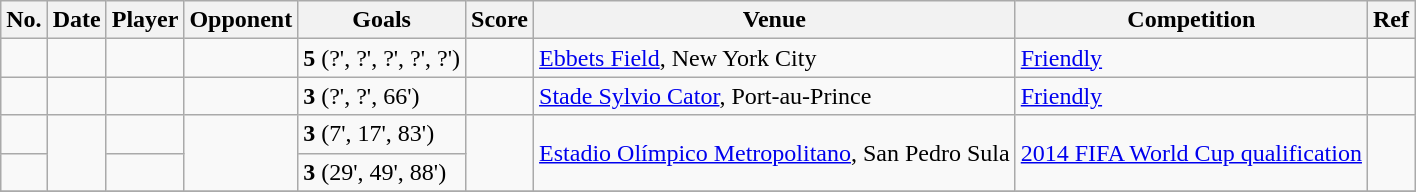<table class="wikitable sortable">
<tr>
<th>No.</th>
<th>Date</th>
<th>Player</th>
<th>Opponent</th>
<th>Goals</th>
<th>Score</th>
<th>Venue</th>
<th>Competition</th>
<th>Ref</th>
</tr>
<tr>
<td></td>
<td></td>
<td></td>
<td></td>
<td><strong>5</strong> (?', ?', ?', ?', ?')</td>
<td></td>
<td><a href='#'>Ebbets Field</a>, New York City</td>
<td><a href='#'>Friendly</a></td>
<td></td>
</tr>
<tr>
<td></td>
<td></td>
<td></td>
<td></td>
<td><strong>3</strong> (?', ?', 66')</td>
<td></td>
<td><a href='#'>Stade Sylvio Cator</a>, Port-au-Prince</td>
<td><a href='#'>Friendly</a></td>
<td></td>
</tr>
<tr>
<td></td>
<td rowspan=2></td>
<td></td>
<td rowspan=2></td>
<td><strong>3</strong> (7', 17', 83')</td>
<td rowspan=2></td>
<td rowspan=2><a href='#'>Estadio Olímpico Metropolitano</a>, San Pedro Sula</td>
<td rowspan=2><a href='#'>2014 FIFA World Cup qualification</a></td>
<td rowspan=2></td>
</tr>
<tr>
<td></td>
<td></td>
<td><strong>3</strong> (29', 49', 88')</td>
</tr>
<tr>
</tr>
</table>
